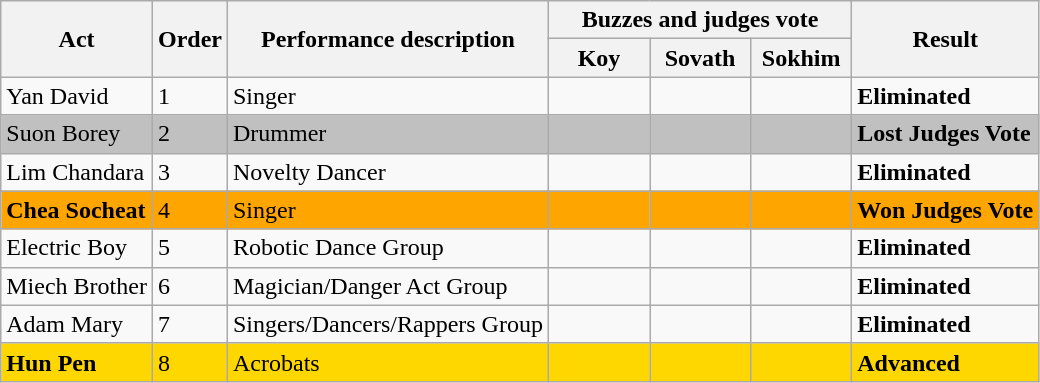<table class="wikitable plainrowheaders">
<tr>
<th rowspan=2>Act</th>
<th rowspan=2>Order</th>
<th rowspan=2>Performance description</th>
<th colspan=3>Buzzes and judges vote</th>
<th rowspan=2 colspan=3>Result</th>
</tr>
<tr>
<th style="width:60px;">Koy</th>
<th style="width:60px;">Sovath</th>
<th style="width:60px;">Sokhim</th>
</tr>
<tr>
<td>Yan David</td>
<td>1</td>
<td>Singer</td>
<td></td>
<td></td>
<td></td>
<td><strong>Eliminated</strong></td>
</tr>
<tr style="background:silver;">
<td>Suon Borey</td>
<td>2</td>
<td>Drummer</td>
<td></td>
<td></td>
<td style="text-align:center;"></td>
<td><strong>Lost Judges Vote</strong></td>
</tr>
<tr>
<td>Lim Chandara</td>
<td>3</td>
<td>Novelty Dancer</td>
<td></td>
<td></td>
<td></td>
<td><strong>Eliminated</strong></td>
</tr>
<tr style="background:orange;">
<td><strong>Chea Socheat</strong></td>
<td>4</td>
<td>Singer</td>
<td style="text-align:center;"></td>
<td style="text-align:center;"></td>
<td></td>
<td><strong>Won Judges Vote</strong></td>
</tr>
<tr>
<td>Electric Boy</td>
<td>5</td>
<td>Robotic Dance Group</td>
<td></td>
<td></td>
<td></td>
<td><strong>Eliminated</strong></td>
</tr>
<tr>
<td>Miech Brother</td>
<td>6</td>
<td>Magician/Danger Act Group</td>
<td></td>
<td></td>
<td></td>
<td><strong>Eliminated</strong></td>
</tr>
<tr>
<td>Adam Mary</td>
<td>7</td>
<td>Singers/Dancers/Rappers Group</td>
<td></td>
<td></td>
<td></td>
<td><strong>Eliminated</strong></td>
</tr>
<tr style="background:gold;">
<td><strong>Hun Pen</strong></td>
<td>8</td>
<td>Acrobats</td>
<td></td>
<td></td>
<td></td>
<td><strong>Advanced</strong></td>
</tr>
</table>
